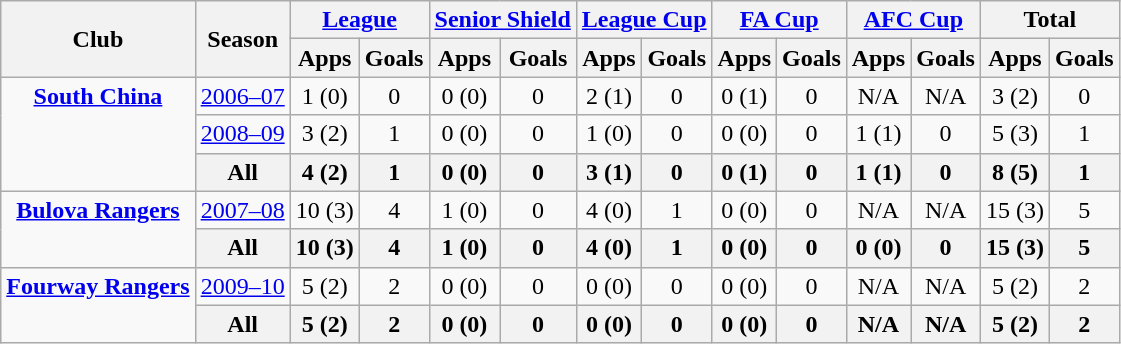<table class="wikitable" style="text-align: center;">
<tr>
<th rowspan="2">Club</th>
<th rowspan="2">Season</th>
<th colspan="2"><a href='#'>League</a></th>
<th colspan="2"><a href='#'>Senior Shield</a></th>
<th colspan="2"><a href='#'>League Cup</a></th>
<th colspan="2"><a href='#'>FA Cup</a></th>
<th colspan="2"><a href='#'>AFC Cup</a></th>
<th colspan="2">Total</th>
</tr>
<tr>
<th>Apps</th>
<th>Goals</th>
<th>Apps</th>
<th>Goals</th>
<th>Apps</th>
<th>Goals</th>
<th>Apps</th>
<th>Goals</th>
<th>Apps</th>
<th>Goals</th>
<th>Apps</th>
<th>Goals</th>
</tr>
<tr>
<td rowspan="3" valign="top"><strong><a href='#'>South China</a></strong></td>
<td><a href='#'>2006–07</a></td>
<td>1 (0)</td>
<td>0</td>
<td>0 (0)</td>
<td>0</td>
<td>2 (1)</td>
<td>0</td>
<td>0 (1)</td>
<td>0</td>
<td>N/A</td>
<td>N/A</td>
<td>3 (2)</td>
<td>0</td>
</tr>
<tr>
<td><a href='#'>2008–09</a></td>
<td>3 (2)</td>
<td>1</td>
<td>0 (0)</td>
<td>0</td>
<td>1 (0)</td>
<td>0</td>
<td>0 (0)</td>
<td>0</td>
<td>1 (1)</td>
<td>0</td>
<td>5 (3)</td>
<td>1</td>
</tr>
<tr>
<th>All</th>
<th>4 (2)</th>
<th>1</th>
<th>0 (0)</th>
<th>0</th>
<th>3 (1)</th>
<th>0</th>
<th>0 (1)</th>
<th>0</th>
<th>1 (1)</th>
<th>0</th>
<th>8 (5)</th>
<th>1</th>
</tr>
<tr>
<td rowspan="2" valign="top"><strong><a href='#'>Bulova Rangers</a></strong></td>
<td><a href='#'>2007–08</a></td>
<td>10 (3)</td>
<td>4</td>
<td>1 (0)</td>
<td>0</td>
<td>4 (0)</td>
<td>1</td>
<td>0 (0)</td>
<td>0</td>
<td>N/A</td>
<td>N/A</td>
<td>15 (3)</td>
<td>5</td>
</tr>
<tr>
<th>All</th>
<th>10 (3)</th>
<th>4</th>
<th>1 (0)</th>
<th>0</th>
<th>4 (0)</th>
<th>1</th>
<th>0 (0)</th>
<th>0</th>
<th>0 (0)</th>
<th>0</th>
<th>15 (3)</th>
<th>5</th>
</tr>
<tr>
<td rowspan="2" valign="top"><strong><a href='#'>Fourway Rangers</a></strong></td>
<td><a href='#'>2009–10</a></td>
<td>5 (2)</td>
<td>2</td>
<td>0 (0)</td>
<td>0</td>
<td>0 (0)</td>
<td>0</td>
<td>0 (0)</td>
<td>0</td>
<td>N/A</td>
<td>N/A</td>
<td>5 (2)</td>
<td>2</td>
</tr>
<tr>
<th>All</th>
<th>5 (2)</th>
<th>2</th>
<th>0 (0)</th>
<th>0</th>
<th>0 (0)</th>
<th>0</th>
<th>0 (0)</th>
<th>0</th>
<th>N/A</th>
<th>N/A</th>
<th>5 (2)</th>
<th>2</th>
</tr>
</table>
